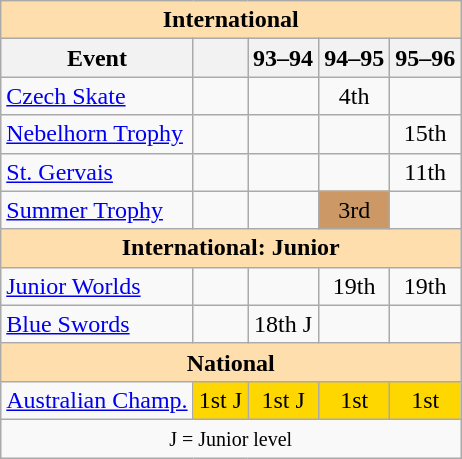<table class="wikitable" style="text-align:center">
<tr>
<th style="background-color: #ffdead; " colspan=5 align=center>International</th>
</tr>
<tr>
<th>Event</th>
<th></th>
<th>93–94</th>
<th>94–95</th>
<th>95–96</th>
</tr>
<tr>
<td align=left><a href='#'>Czech Skate</a></td>
<td></td>
<td></td>
<td>4th</td>
<td></td>
</tr>
<tr>
<td align=left><a href='#'>Nebelhorn Trophy</a></td>
<td></td>
<td></td>
<td></td>
<td>15th</td>
</tr>
<tr>
<td align=left><a href='#'>St. Gervais</a></td>
<td></td>
<td></td>
<td></td>
<td>11th</td>
</tr>
<tr>
<td align=left><a href='#'>Summer Trophy</a></td>
<td></td>
<td></td>
<td bgcolor=cc9966>3rd</td>
<td></td>
</tr>
<tr>
<th style="background-color: #ffdead; " colspan=5 align=center>International: Junior</th>
</tr>
<tr>
<td align=left><a href='#'>Junior Worlds</a></td>
<td></td>
<td></td>
<td>19th</td>
<td>19th</td>
</tr>
<tr>
<td align=left><a href='#'>Blue Swords</a></td>
<td></td>
<td>18th J</td>
<td></td>
<td></td>
</tr>
<tr>
<th style="background-color: #ffdead; " colspan=5 align=center>National</th>
</tr>
<tr>
<td align=left><a href='#'>Australian Champ.</a></td>
<td bgcolor=gold>1st J</td>
<td bgcolor=gold>1st J</td>
<td bgcolor=gold>1st</td>
<td bgcolor=gold>1st</td>
</tr>
<tr>
<td colspan=5 align=center><small> J = Junior level </small></td>
</tr>
</table>
